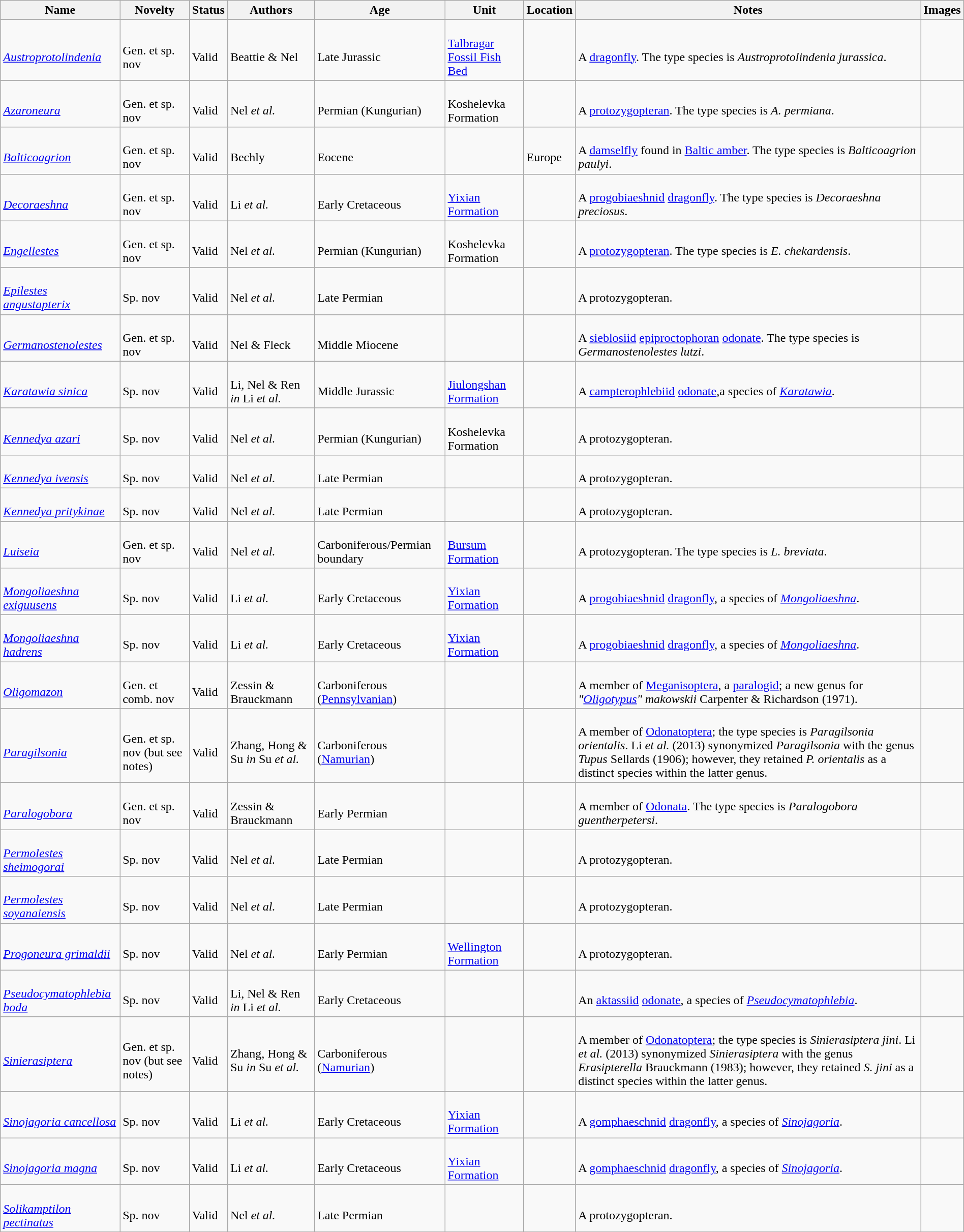<table class="wikitable sortable" align="center" width="100%">
<tr>
<th>Name</th>
<th>Novelty</th>
<th>Status</th>
<th>Authors</th>
<th>Age</th>
<th>Unit</th>
<th>Location</th>
<th>Notes</th>
<th>Images</th>
</tr>
<tr>
<td><br><em><a href='#'>Austroprotolindenia</a></em></td>
<td><br>Gen. et sp. nov</td>
<td><br>Valid</td>
<td><br>Beattie & Nel</td>
<td><br>Late Jurassic</td>
<td><br><a href='#'>Talbragar Fossil Fish Bed</a></td>
<td><br></td>
<td><br>A <a href='#'>dragonfly</a>. The type species is <em>Austroprotolindenia jurassica</em>.</td>
<td></td>
</tr>
<tr>
<td><br><em><a href='#'>Azaroneura</a></em></td>
<td><br>Gen. et sp. nov</td>
<td><br>Valid</td>
<td><br>Nel <em>et al.</em></td>
<td><br>Permian (Kungurian)</td>
<td><br>Koshelevka Formation</td>
<td><br></td>
<td><br>A <a href='#'>protozygopteran</a>. The type species is <em>A. permiana</em>.</td>
<td></td>
</tr>
<tr>
<td><br><em><a href='#'>Balticoagrion</a></em></td>
<td><br>Gen. et sp. nov</td>
<td><br>Valid</td>
<td><br>Bechly</td>
<td><br>Eocene</td>
<td></td>
<td><br>Europe</td>
<td><br>A <a href='#'>damselfly</a> found in <a href='#'>Baltic amber</a>. The type species is <em>Balticoagrion paulyi</em>.</td>
<td></td>
</tr>
<tr>
<td><br><em><a href='#'>Decoraeshna</a></em></td>
<td><br>Gen. et sp. nov</td>
<td><br>Valid</td>
<td><br>Li <em>et al.</em></td>
<td><br>Early Cretaceous</td>
<td><br><a href='#'>Yixian Formation</a></td>
<td><br></td>
<td><br>A <a href='#'>progobiaeshnid</a> <a href='#'>dragonfly</a>. The type species is <em>Decoraeshna preciosus</em>.</td>
<td></td>
</tr>
<tr>
<td><br><em><a href='#'>Engellestes</a></em></td>
<td><br>Gen. et sp. nov</td>
<td><br>Valid</td>
<td><br>Nel <em>et al.</em></td>
<td><br>Permian (Kungurian)</td>
<td><br>Koshelevka Formation</td>
<td><br></td>
<td><br>A <a href='#'>protozygopteran</a>. The type species is <em>E. chekardensis</em>.</td>
<td></td>
</tr>
<tr>
<td><br><em><a href='#'>Epilestes angustapterix</a></em></td>
<td><br>Sp. nov</td>
<td><br>Valid</td>
<td><br>Nel <em>et al.</em></td>
<td><br>Late Permian</td>
<td></td>
<td><br></td>
<td><br>A protozygopteran.</td>
<td></td>
</tr>
<tr>
<td><br><em><a href='#'>Germanostenolestes</a></em></td>
<td><br>Gen. et sp. nov</td>
<td><br>Valid</td>
<td><br>Nel & Fleck</td>
<td><br>Middle Miocene</td>
<td></td>
<td><br></td>
<td><br>A <a href='#'>sieblosiid</a> <a href='#'>epiproctophoran</a> <a href='#'>odonate</a>. The type species is <em>Germanostenolestes lutzi</em>.</td>
<td></td>
</tr>
<tr>
<td><br><em><a href='#'>Karatawia sinica</a></em></td>
<td><br>Sp. nov</td>
<td><br>Valid</td>
<td><br>Li, Nel & Ren <em>in</em> Li <em>et al.</em></td>
<td><br>Middle Jurassic</td>
<td><br><a href='#'>Jiulongshan Formation</a></td>
<td><br></td>
<td><br>A <a href='#'>campterophlebiid</a> <a href='#'>odonate</a>,a species of <em><a href='#'>Karatawia</a></em>.</td>
<td></td>
</tr>
<tr>
<td><br><em><a href='#'>Kennedya azari</a></em></td>
<td><br>Sp. nov</td>
<td><br>Valid</td>
<td><br>Nel <em>et al.</em></td>
<td><br>Permian (Kungurian)</td>
<td><br>Koshelevka Formation</td>
<td><br></td>
<td><br>A protozygopteran.</td>
<td></td>
</tr>
<tr>
<td><br><em><a href='#'>Kennedya ivensis</a></em></td>
<td><br>Sp. nov</td>
<td><br>Valid</td>
<td><br>Nel <em>et al.</em></td>
<td><br>Late Permian</td>
<td></td>
<td><br></td>
<td><br>A protozygopteran.</td>
<td></td>
</tr>
<tr>
<td><br><em><a href='#'>Kennedya pritykinae</a></em></td>
<td><br>Sp. nov</td>
<td><br>Valid</td>
<td><br>Nel <em>et al.</em></td>
<td><br>Late Permian</td>
<td></td>
<td><br></td>
<td><br>A protozygopteran.</td>
<td></td>
</tr>
<tr>
<td><br><em><a href='#'>Luiseia</a></em></td>
<td><br>Gen. et sp. nov</td>
<td><br>Valid</td>
<td><br>Nel <em>et al.</em></td>
<td><br>Carboniferous/Permian boundary</td>
<td><br><a href='#'>Bursum Formation</a></td>
<td><br></td>
<td><br>A protozygopteran. The type species is <em>L. breviata</em>.</td>
<td></td>
</tr>
<tr>
<td><br><em><a href='#'>Mongoliaeshna exiguusens</a></em></td>
<td><br>Sp. nov</td>
<td><br>Valid</td>
<td><br>Li <em>et al.</em></td>
<td><br>Early Cretaceous</td>
<td><br><a href='#'>Yixian Formation</a></td>
<td><br></td>
<td><br>A <a href='#'>progobiaeshnid</a> <a href='#'>dragonfly</a>, a species of <em><a href='#'>Mongoliaeshna</a></em>.</td>
<td></td>
</tr>
<tr>
<td><br><em><a href='#'>Mongoliaeshna hadrens</a></em></td>
<td><br>Sp. nov</td>
<td><br>Valid</td>
<td><br>Li <em>et al.</em></td>
<td><br>Early Cretaceous</td>
<td><br><a href='#'>Yixian Formation</a></td>
<td><br></td>
<td><br>A <a href='#'>progobiaeshnid</a> <a href='#'>dragonfly</a>, a species of <em><a href='#'>Mongoliaeshna</a></em>.</td>
<td></td>
</tr>
<tr>
<td><br><em><a href='#'>Oligomazon</a></em></td>
<td><br>Gen. et comb. nov</td>
<td><br>Valid</td>
<td><br>Zessin & Brauckmann</td>
<td><br>Carboniferous (<a href='#'>Pennsylvanian</a>)</td>
<td></td>
<td><br></td>
<td><br>A member of <a href='#'>Meganisoptera</a>, a <a href='#'>paralogid</a>; a new genus for <em>"<a href='#'>Oligotypus</a>" makowskii</em> Carpenter & Richardson (1971).</td>
<td></td>
</tr>
<tr>
<td><br><em><a href='#'>Paragilsonia</a></em></td>
<td><br>Gen. et sp. nov (but see notes)</td>
<td><br>Valid</td>
<td><br>Zhang, Hong & Su <em>in</em> Su <em>et al.</em></td>
<td><br>Carboniferous (<a href='#'>Namurian</a>)</td>
<td></td>
<td><br></td>
<td><br>A member of <a href='#'>Odonatoptera</a>; the type species is <em>Paragilsonia orientalis</em>. Li <em>et al.</em> (2013) synonymized <em>Paragilsonia</em> with the genus <em>Tupus</em> Sellards (1906); however, they retained <em>P. orientalis</em> as a distinct species within the latter genus.</td>
<td></td>
</tr>
<tr>
<td><br><em><a href='#'>Paralogobora</a></em></td>
<td><br>Gen. et sp. nov</td>
<td><br>Valid</td>
<td><br>Zessin & Brauckmann</td>
<td><br>Early Permian</td>
<td></td>
<td><br></td>
<td><br>A member of <a href='#'>Odonata</a>. The type species is <em>Paralogobora guentherpetersi</em>.</td>
<td></td>
</tr>
<tr>
<td><br><em><a href='#'>Permolestes sheimogorai</a></em></td>
<td><br>Sp. nov</td>
<td><br>Valid</td>
<td><br>Nel <em>et al.</em></td>
<td><br>Late Permian</td>
<td></td>
<td><br></td>
<td><br>A protozygopteran.</td>
<td></td>
</tr>
<tr>
<td><br><em><a href='#'>Permolestes soyanaiensis</a></em></td>
<td><br>Sp. nov</td>
<td><br>Valid</td>
<td><br>Nel <em>et al.</em></td>
<td><br>Late Permian</td>
<td></td>
<td><br></td>
<td><br>A protozygopteran.</td>
<td></td>
</tr>
<tr>
<td><br><em><a href='#'>Progoneura grimaldii</a></em></td>
<td><br>Sp. nov</td>
<td><br>Valid</td>
<td><br>Nel <em>et al.</em></td>
<td><br>Early Permian</td>
<td><br><a href='#'>Wellington Formation</a></td>
<td><br></td>
<td><br>A protozygopteran.</td>
<td></td>
</tr>
<tr>
<td><br><em><a href='#'>Pseudocymatophlebia boda</a></em></td>
<td><br>Sp. nov</td>
<td><br>Valid</td>
<td><br>Li, Nel & Ren <em>in</em> Li <em>et al.</em></td>
<td><br>Early Cretaceous</td>
<td></td>
<td><br></td>
<td><br>An <a href='#'>aktassiid</a> <a href='#'>odonate</a>, a species of <em><a href='#'>Pseudocymatophlebia</a></em>.</td>
<td></td>
</tr>
<tr>
<td><br><em><a href='#'>Sinierasiptera</a></em></td>
<td><br>Gen. et sp. nov (but see notes)</td>
<td><br>Valid</td>
<td><br>Zhang, Hong & Su <em>in</em> Su <em>et al.</em></td>
<td><br>Carboniferous (<a href='#'>Namurian</a>)</td>
<td></td>
<td><br></td>
<td><br>A member of <a href='#'>Odonatoptera</a>; the type species is <em>Sinierasiptera jini</em>. Li <em>et al.</em> (2013) synonymized <em>Sinierasiptera</em> with the genus <em>Erasipterella</em> Brauckmann (1983); however, they retained <em>S. jini</em> as a distinct species within the latter genus.</td>
<td></td>
</tr>
<tr>
<td><br><em><a href='#'>Sinojagoria cancellosa</a></em></td>
<td><br>Sp. nov</td>
<td><br>Valid</td>
<td><br>Li <em>et al.</em></td>
<td><br>Early Cretaceous</td>
<td><br><a href='#'>Yixian Formation</a></td>
<td><br></td>
<td><br>A <a href='#'>gomphaeschnid</a> <a href='#'>dragonfly</a>, a species of <em><a href='#'>Sinojagoria</a></em>.</td>
<td></td>
</tr>
<tr>
<td><br><em><a href='#'>Sinojagoria magna</a></em></td>
<td><br>Sp. nov</td>
<td><br>Valid</td>
<td><br>Li <em>et al.</em></td>
<td><br>Early Cretaceous</td>
<td><br><a href='#'>Yixian Formation</a></td>
<td><br></td>
<td><br>A <a href='#'>gomphaeschnid</a> <a href='#'>dragonfly</a>, a species of <em><a href='#'>Sinojagoria</a></em>.</td>
<td></td>
</tr>
<tr>
<td><br><em><a href='#'>Solikamptilon pectinatus</a></em></td>
<td><br>Sp. nov</td>
<td><br>Valid</td>
<td><br>Nel <em>et al.</em></td>
<td><br>Late Permian</td>
<td></td>
<td><br></td>
<td><br>A protozygopteran.</td>
<td></td>
</tr>
<tr>
</tr>
</table>
